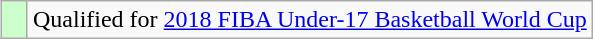<table class="wikitable" align=right>
<tr>
<td width=10px bgcolor=ccffcc></td>
<td>Qualified for <a href='#'>2018 FIBA Under-17 Basketball World Cup</a></td>
</tr>
</table>
